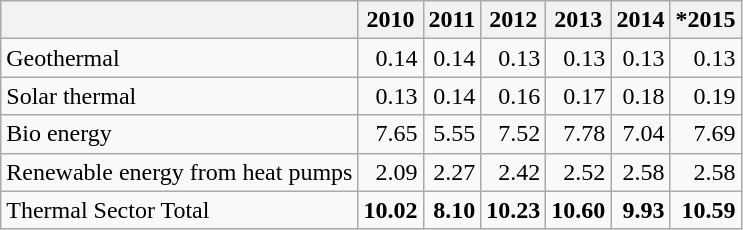<table class="wikitable" style="text-align: right">
<tr>
<th></th>
<th>2010</th>
<th>2011</th>
<th>2012</th>
<th>2013</th>
<th>2014</th>
<th>*2015</th>
</tr>
<tr>
<td style="text-align:left;">Geothermal</td>
<td>0.14</td>
<td>0.14</td>
<td>0.13</td>
<td>0.13</td>
<td>0.13</td>
<td>0.13</td>
</tr>
<tr>
<td style="text-align:left;">Solar thermal</td>
<td>0.13</td>
<td>0.14</td>
<td>0.16</td>
<td>0.17</td>
<td>0.18</td>
<td>0.19</td>
</tr>
<tr>
<td style="text-align:left;">Bio energy</td>
<td>7.65</td>
<td>5.55</td>
<td>7.52</td>
<td>7.78</td>
<td>7.04</td>
<td>7.69</td>
</tr>
<tr>
<td style="text-align:left;">Renewable energy from heat pumps</td>
<td>2.09</td>
<td>2.27</td>
<td>2.42</td>
<td>2.52</td>
<td>2.58</td>
<td>2.58</td>
</tr>
<tr>
<td style="text-align:left;">Thermal Sector Total</td>
<td><strong>10.02</strong></td>
<td><strong>8.10</strong></td>
<td><strong>10.23</strong></td>
<td><strong>10.60</strong></td>
<td><strong>9.93</strong></td>
<td><strong>10.59</strong></td>
</tr>
</table>
